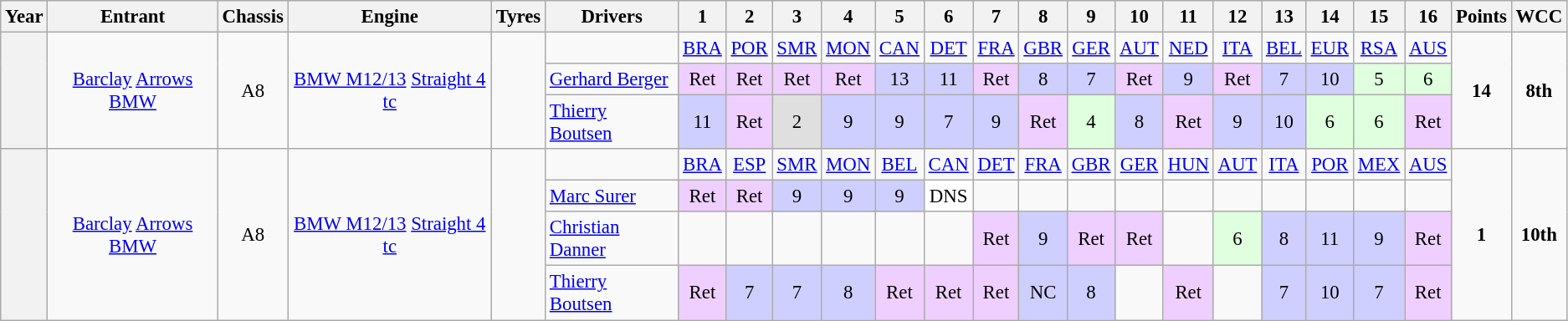<table class="wikitable" style="text-align:center; font-size:95%">
<tr>
<th>Year</th>
<th>Entrant</th>
<th>Chassis</th>
<th>Engine</th>
<th>Tyres</th>
<th>Drivers</th>
<th>1</th>
<th>2</th>
<th>3</th>
<th>4</th>
<th>5</th>
<th>6</th>
<th>7</th>
<th>8</th>
<th>9</th>
<th>10</th>
<th>11</th>
<th>12</th>
<th>13</th>
<th>14</th>
<th>15</th>
<th>16</th>
<th>Points</th>
<th>WCC</th>
</tr>
<tr>
<th rowspan=3></th>
<td rowspan=3><a href='#'>Barclay</a> <a href='#'>Arrows</a> <a href='#'>BMW</a></td>
<td rowspan=3>A8</td>
<td rowspan=3><a href='#'>BMW M12/13</a> <a href='#'>Straight 4</a> <a href='#'>tc</a></td>
<td rowspan=3></td>
<td></td>
<td><a href='#'>BRA</a></td>
<td><a href='#'>POR</a></td>
<td><a href='#'>SMR</a></td>
<td><a href='#'>MON</a></td>
<td><a href='#'>CAN</a></td>
<td><a href='#'>DET</a></td>
<td><a href='#'>FRA</a></td>
<td><a href='#'>GBR</a></td>
<td><a href='#'>GER</a></td>
<td><a href='#'>AUT</a></td>
<td><a href='#'>NED</a></td>
<td><a href='#'>ITA</a></td>
<td><a href='#'>BEL</a></td>
<td><a href='#'>EUR</a></td>
<td><a href='#'>RSA</a></td>
<td><a href='#'>AUS</a></td>
<td rowspan=3><strong>14</strong></td>
<td rowspan=3><strong>8th</strong></td>
</tr>
<tr>
<td align="left"><a href='#'>Gerhard Berger</a></td>
<td style="background:#efcfff;">Ret</td>
<td style="background:#efcfff;">Ret</td>
<td style="background:#efcfff;">Ret</td>
<td style="background:#efcfff;">Ret</td>
<td style="background:#cfcfff;">13</td>
<td style="background:#cfcfff;">11</td>
<td style="background:#efcfff;">Ret</td>
<td style="background:#cfcfff;">8</td>
<td style="background:#cfcfff;">7</td>
<td style="background:#efcfff;">Ret</td>
<td style="background:#cfcfff;">9</td>
<td style="background:#efcfff;">Ret</td>
<td style="background:#cfcfff;">7</td>
<td style="background:#cfcfff;">10</td>
<td style="background:#DFFFDF;">5</td>
<td style="background:#DFFFDF;">6</td>
</tr>
<tr>
<td align="left"><a href='#'>Thierry Boutsen</a></td>
<td style="background:#cfcfff;">11</td>
<td style="background:#efcfff;">Ret</td>
<td style="background:#dfdfdf;">2</td>
<td style="background:#cfcfff;">9</td>
<td style="background:#cfcfff;">9</td>
<td style="background:#cfcfff;">7</td>
<td style="background:#cfcfff;">9</td>
<td style="background:#efcfff;">Ret</td>
<td style="background:#DFFFDF;">4</td>
<td style="background:#cfcfff;">8</td>
<td style="background:#efcfff;">Ret</td>
<td style="background:#cfcfff;">9</td>
<td style="background:#cfcfff;">10</td>
<td style="background:#DFFFDF;">6</td>
<td style="background:#DFFFDF;">6</td>
<td style="background:#efcfff;">Ret</td>
</tr>
<tr>
<th rowspan=4></th>
<td rowspan=4><a href='#'>Barclay</a> <a href='#'>Arrows</a> <a href='#'>BMW</a></td>
<td rowspan=4>A8</td>
<td rowspan=4><a href='#'>BMW M12/13</a> <a href='#'>Straight 4</a> <a href='#'>tc</a></td>
<td rowspan=4></td>
<td></td>
<td><a href='#'>BRA</a></td>
<td><a href='#'>ESP</a></td>
<td><a href='#'>SMR</a></td>
<td><a href='#'>MON</a></td>
<td><a href='#'>BEL</a></td>
<td><a href='#'>CAN</a></td>
<td><a href='#'>DET</a></td>
<td><a href='#'>FRA</a></td>
<td><a href='#'>GBR</a></td>
<td><a href='#'>GER</a></td>
<td><a href='#'>HUN</a></td>
<td><a href='#'>AUT</a></td>
<td><a href='#'>ITA</a></td>
<td><a href='#'>POR</a></td>
<td><a href='#'>MEX</a></td>
<td><a href='#'>AUS</a></td>
<td rowspan=4><strong>1</strong></td>
<td rowspan=4><strong>10th</strong></td>
</tr>
<tr>
<td align="left"><a href='#'>Marc Surer</a></td>
<td style="background:#efcfff;">Ret</td>
<td style="background:#efcfff;">Ret</td>
<td style="background:#cfcfff;">9</td>
<td style="background:#cfcfff;">9</td>
<td style="background:#cfcfff;">9</td>
<td style="background:#ffffff;">DNS</td>
<td></td>
<td></td>
<td></td>
<td></td>
<td></td>
<td></td>
<td></td>
<td></td>
<td></td>
<td></td>
</tr>
<tr>
<td align="left"><a href='#'>Christian Danner</a></td>
<td></td>
<td></td>
<td></td>
<td></td>
<td></td>
<td></td>
<td style="background:#efcfff;">Ret</td>
<td style="background:#CFCFFF;">9</td>
<td style="background:#efcfff;">Ret</td>
<td style="background:#efcfff;">Ret</td>
<td></td>
<td style="background:#DFFFDF;">6</td>
<td style="background:#CFCFFF;">8</td>
<td style="background:#CFCFFF;">11</td>
<td style="background:#CFCFFF;">9</td>
<td style="background:#efcfff;">Ret</td>
</tr>
<tr>
<td align="left"><a href='#'>Thierry Boutsen</a></td>
<td style="background:#efcfff;">Ret</td>
<td style="background:#cfcfff;">7</td>
<td style="background:#cfcfff;">7</td>
<td style="background:#cfcfff;">8</td>
<td style="background:#efcfff;">Ret</td>
<td style="background:#efcfff;">Ret</td>
<td style="background:#efcfff;">Ret</td>
<td style="background:#cfcfff;">NC</td>
<td style="background:#cfcfff;">8</td>
<td></td>
<td style="background:#efcfff;">Ret</td>
<td></td>
<td style="background:#CFCFFF;">7</td>
<td style="background:#CFCFFF;">10</td>
<td style="background:#CFCFFF;">7</td>
<td style="background:#efcfff;">Ret</td>
</tr>
</table>
